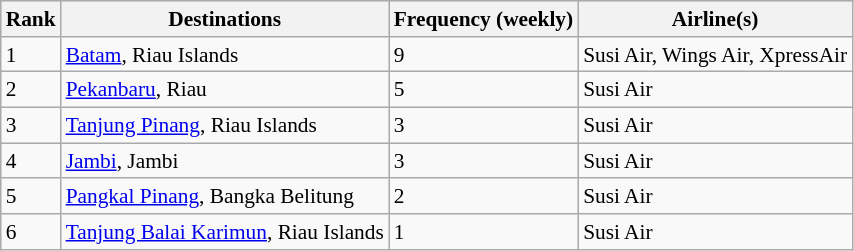<table class="wikitable sortable" style="font-size:89%;" cellpadding=4>
<tr bgcolor="#DDDDDD">
<th>Rank</th>
<th>Destinations</th>
<th>Frequency (weekly)</th>
<th>Airline(s)</th>
</tr>
<tr>
<td>1</td>
<td><a href='#'>Batam</a>, Riau Islands</td>
<td>9</td>
<td>Susi Air, Wings Air, XpressAir</td>
</tr>
<tr>
<td>2</td>
<td><a href='#'>Pekanbaru</a>, Riau</td>
<td>5</td>
<td>Susi Air</td>
</tr>
<tr>
<td>3</td>
<td><a href='#'>Tanjung Pinang</a>, Riau Islands</td>
<td>3</td>
<td>Susi Air</td>
</tr>
<tr>
<td>4</td>
<td><a href='#'>Jambi</a>, Jambi</td>
<td>3</td>
<td>Susi Air</td>
</tr>
<tr>
<td>5</td>
<td><a href='#'>Pangkal Pinang</a>, Bangka Belitung</td>
<td>2</td>
<td>Susi Air</td>
</tr>
<tr>
<td>6</td>
<td><a href='#'>Tanjung Balai Karimun</a>, Riau Islands</td>
<td>1</td>
<td>Susi Air</td>
</tr>
</table>
